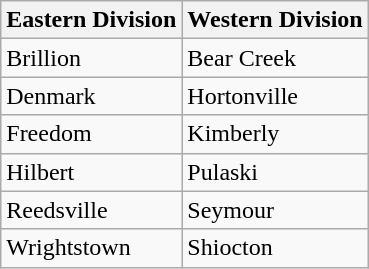<table class="wikitable">
<tr>
<th>Eastern Division</th>
<th>Western Division</th>
</tr>
<tr>
<td>Brillion</td>
<td>Bear Creek</td>
</tr>
<tr>
<td>Denmark</td>
<td>Hortonville</td>
</tr>
<tr>
<td>Freedom</td>
<td>Kimberly</td>
</tr>
<tr>
<td>Hilbert</td>
<td>Pulaski</td>
</tr>
<tr>
<td>Reedsville</td>
<td>Seymour</td>
</tr>
<tr>
<td>Wrightstown</td>
<td>Shiocton</td>
</tr>
</table>
